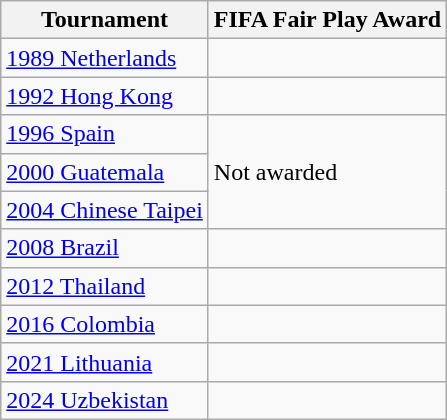<table class=wikitable>
<tr>
<th>Tournament</th>
<th>FIFA Fair Play Award</th>
</tr>
<tr>
<td><a href='#'>1989 Netherlands</a></td>
<td></td>
</tr>
<tr>
<td><a href='#'>1992 Hong Kong</a></td>
<td></td>
</tr>
<tr>
<td><a href='#'>1996 Spain</a></td>
<td rowspan=3>Not awarded</td>
</tr>
<tr>
<td><a href='#'>2000 Guatemala</a></td>
</tr>
<tr>
<td><a href='#'>2004 Chinese Taipei</a></td>
</tr>
<tr>
<td><a href='#'>2008 Brazil</a></td>
<td></td>
</tr>
<tr>
<td><a href='#'>2012 Thailand</a></td>
<td></td>
</tr>
<tr>
<td><a href='#'>2016 Colombia</a></td>
<td></td>
</tr>
<tr>
<td><a href='#'>2021 Lithuania</a></td>
<td></td>
</tr>
<tr>
<td><a href='#'>2024 Uzbekistan</a></td>
<td></td>
</tr>
</table>
